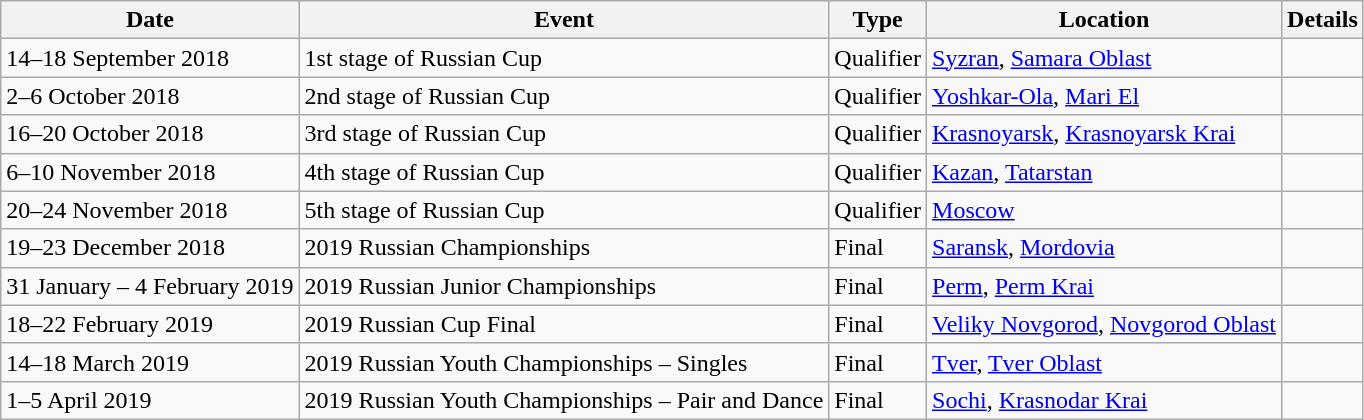<table class="wikitable">
<tr>
<th>Date</th>
<th>Event</th>
<th>Type</th>
<th>Location</th>
<th>Details</th>
</tr>
<tr>
<td>14–18 September 2018</td>
<td>1st stage of Russian Cup</td>
<td>Qualifier</td>
<td><a href='#'>Syzran</a>, <a href='#'>Samara Oblast</a></td>
<td></td>
</tr>
<tr>
<td>2–6 October 2018</td>
<td>2nd stage of Russian Cup</td>
<td>Qualifier</td>
<td><a href='#'>Yoshkar-Ola</a>, <a href='#'>Mari El</a></td>
<td></td>
</tr>
<tr>
<td>16–20 October 2018</td>
<td>3rd stage of Russian Cup</td>
<td>Qualifier</td>
<td><a href='#'>Krasnoyarsk</a>, <a href='#'>Krasnoyarsk Krai</a></td>
<td></td>
</tr>
<tr>
<td>6–10 November 2018</td>
<td>4th stage of Russian Cup</td>
<td>Qualifier</td>
<td><a href='#'>Kazan</a>, <a href='#'>Tatarstan</a></td>
<td></td>
</tr>
<tr>
<td>20–24 November 2018</td>
<td>5th stage of Russian Cup</td>
<td>Qualifier</td>
<td><a href='#'>Moscow</a></td>
<td></td>
</tr>
<tr>
<td>19–23 December 2018</td>
<td>2019 Russian Championships</td>
<td>Final</td>
<td><a href='#'>Saransk</a>, <a href='#'>Mordovia</a></td>
<td></td>
</tr>
<tr>
<td>31 January – 4 February 2019</td>
<td>2019 Russian Junior Championships</td>
<td>Final</td>
<td><a href='#'>Perm</a>, <a href='#'>Perm Krai</a></td>
<td></td>
</tr>
<tr>
<td>18–22 February 2019</td>
<td>2019 Russian Cup Final</td>
<td>Final</td>
<td><a href='#'>Veliky Novgorod</a>, <a href='#'>Novgorod Oblast</a></td>
<td></td>
</tr>
<tr>
<td>14–18 March 2019</td>
<td>2019 Russian Youth Championships – Singles</td>
<td>Final</td>
<td><a href='#'>Tver</a>, <a href='#'>Tver Oblast</a></td>
<td></td>
</tr>
<tr>
<td>1–5 April 2019</td>
<td>2019 Russian Youth Championships – Pair and Dance</td>
<td>Final</td>
<td><a href='#'>Sochi</a>, <a href='#'>Krasnodar Krai</a></td>
<td></td>
</tr>
</table>
